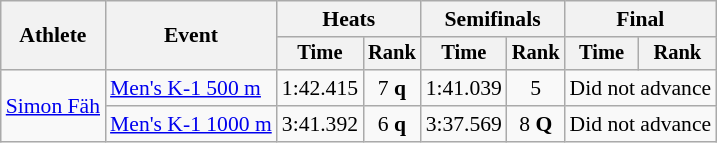<table class="wikitable" style="font-size:90%">
<tr>
<th rowspan=2>Athlete</th>
<th rowspan=2>Event</th>
<th colspan=2>Heats</th>
<th colspan=2>Semifinals</th>
<th colspan=2>Final</th>
</tr>
<tr style="font-size:95%">
<th>Time</th>
<th>Rank</th>
<th>Time</th>
<th>Rank</th>
<th>Time</th>
<th>Rank</th>
</tr>
<tr align=center>
<td align=left rowspan=2><a href='#'>Simon Fäh</a></td>
<td align=left><a href='#'>Men's K-1 500 m</a></td>
<td>1:42.415</td>
<td>7 <strong>q</strong></td>
<td>1:41.039</td>
<td>5</td>
<td colspan=2>Did not advance</td>
</tr>
<tr align=center>
<td align=left><a href='#'>Men's K-1 1000 m</a></td>
<td>3:41.392</td>
<td>6 <strong>q</strong></td>
<td>3:37.569</td>
<td>8 <strong>Q</strong></td>
<td colspan=2>Did not advance</td>
</tr>
</table>
